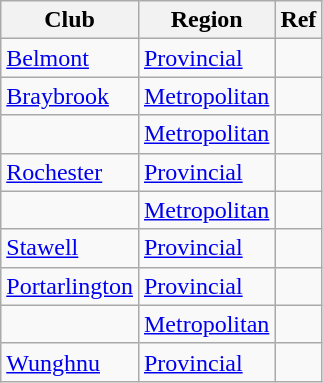<table class="wikitable">
<tr>
<th>Club</th>
<th>Region</th>
<th>Ref</th>
</tr>
<tr>
<td> <a href='#'>Belmont</a></td>
<td><a href='#'>Provincial</a></td>
<td align=center></td>
</tr>
<tr>
<td> <a href='#'>Braybrook</a></td>
<td><a href='#'>Metropolitan</a></td>
<td align=center></td>
</tr>
<tr>
<td> </td>
<td><a href='#'>Metropolitan</a></td>
<td align=center></td>
</tr>
<tr>
<td> <a href='#'>Rochester</a></td>
<td><a href='#'>Provincial</a></td>
<td align=center></td>
</tr>
<tr>
<td> </td>
<td><a href='#'>Metropolitan</a></td>
<td align=center></td>
</tr>
<tr>
<td> <a href='#'>Stawell</a></td>
<td><a href='#'>Provincial</a></td>
<td align=center></td>
</tr>
<tr>
<td> <a href='#'>Portarlington</a></td>
<td><a href='#'>Provincial</a></td>
<td align=center></td>
</tr>
<tr>
<td> </td>
<td><a href='#'>Metropolitan</a></td>
<td align=center></td>
</tr>
<tr>
<td> <a href='#'>Wunghnu</a></td>
<td><a href='#'>Provincial</a></td>
<td align=center></td>
</tr>
</table>
